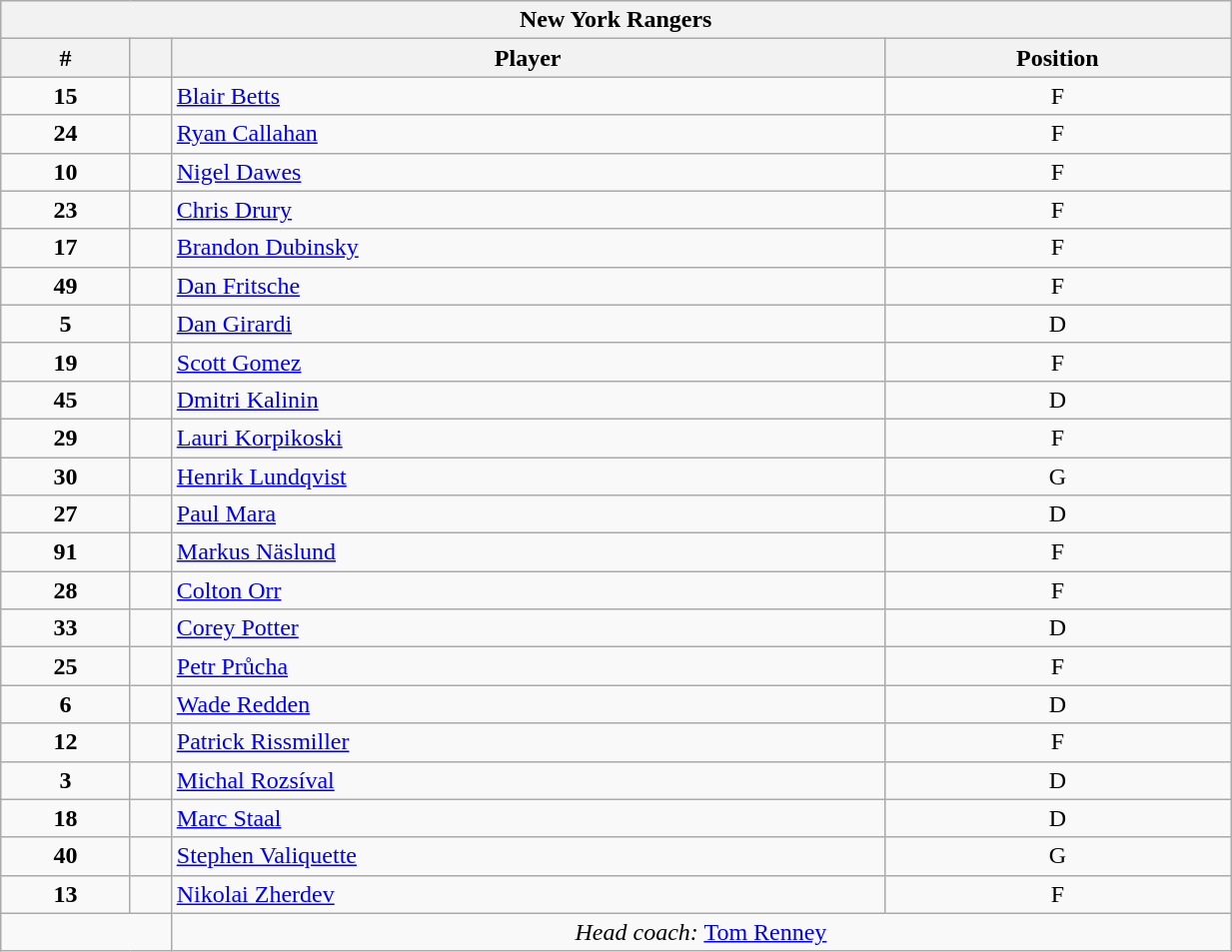<table width="65%" class="wikitable" style="text-align:center">
<tr>
<th colspan=4>New York Rangers</th>
</tr>
<tr>
<th>#</th>
<th></th>
<th>Player</th>
<th>Position</th>
</tr>
<tr>
<td><strong>15</strong></td>
<td></td>
<td align=left><a href='#'>Blair Betts</a></td>
<td>F</td>
</tr>
<tr>
<td><strong>24</strong></td>
<td></td>
<td align=left><a href='#'>Ryan Callahan</a></td>
<td>F</td>
</tr>
<tr>
<td><strong>10</strong></td>
<td></td>
<td align=left><a href='#'>Nigel Dawes</a></td>
<td>F</td>
</tr>
<tr>
<td><strong>23</strong></td>
<td></td>
<td align=left><a href='#'>Chris Drury</a></td>
<td>F</td>
</tr>
<tr>
<td><strong>17</strong></td>
<td></td>
<td align=left><a href='#'>Brandon Dubinsky</a></td>
<td>F</td>
</tr>
<tr>
<td><strong>49</strong></td>
<td></td>
<td align=left><a href='#'>Dan Fritsche</a></td>
<td>F</td>
</tr>
<tr>
<td><strong>5</strong></td>
<td></td>
<td align=left><a href='#'>Dan Girardi</a></td>
<td>D</td>
</tr>
<tr>
<td><strong>19</strong></td>
<td></td>
<td align=left><a href='#'>Scott Gomez</a></td>
<td>F</td>
</tr>
<tr>
<td><strong>45</strong></td>
<td></td>
<td align=left><a href='#'>Dmitri Kalinin</a></td>
<td>D</td>
</tr>
<tr>
<td><strong>29</strong></td>
<td></td>
<td align=left><a href='#'>Lauri Korpikoski</a></td>
<td>F</td>
</tr>
<tr>
<td><strong>30</strong></td>
<td></td>
<td align=left><a href='#'>Henrik Lundqvist</a></td>
<td>G</td>
</tr>
<tr>
<td><strong>27</strong></td>
<td></td>
<td align=left><a href='#'>Paul Mara</a></td>
<td>D</td>
</tr>
<tr>
<td><strong>91</strong></td>
<td></td>
<td align=left><a href='#'>Markus Näslund</a></td>
<td>F</td>
</tr>
<tr>
<td><strong>28</strong></td>
<td></td>
<td align=left><a href='#'>Colton Orr</a></td>
<td>F</td>
</tr>
<tr>
<td><strong>33</strong></td>
<td></td>
<td align=left><a href='#'>Corey Potter</a></td>
<td>D</td>
</tr>
<tr>
<td><strong>25</strong></td>
<td></td>
<td align=left><a href='#'>Petr Průcha</a></td>
<td>F</td>
</tr>
<tr>
<td><strong>6</strong></td>
<td></td>
<td align=left><a href='#'>Wade Redden</a></td>
<td>D</td>
</tr>
<tr>
<td><strong>12</strong></td>
<td></td>
<td align=left><a href='#'>Patrick Rissmiller</a></td>
<td>F</td>
</tr>
<tr>
<td><strong>3</strong></td>
<td></td>
<td align=left><a href='#'>Michal Rozsíval</a></td>
<td>D</td>
</tr>
<tr>
<td><strong>18</strong></td>
<td></td>
<td align=left><a href='#'>Marc Staal</a></td>
<td>D</td>
</tr>
<tr>
<td><strong>40</strong></td>
<td></td>
<td align=left><a href='#'>Stephen Valiquette</a></td>
<td>G</td>
</tr>
<tr>
<td><strong>13</strong></td>
<td></td>
<td align=left><a href='#'>Nikolai Zherdev</a></td>
<td>F</td>
</tr>
<tr>
<td colspan=2 align=right></td>
<td colspan=3><em>Head coach:</em> <a href='#'>Tom Renney</a></td>
</tr>
</table>
